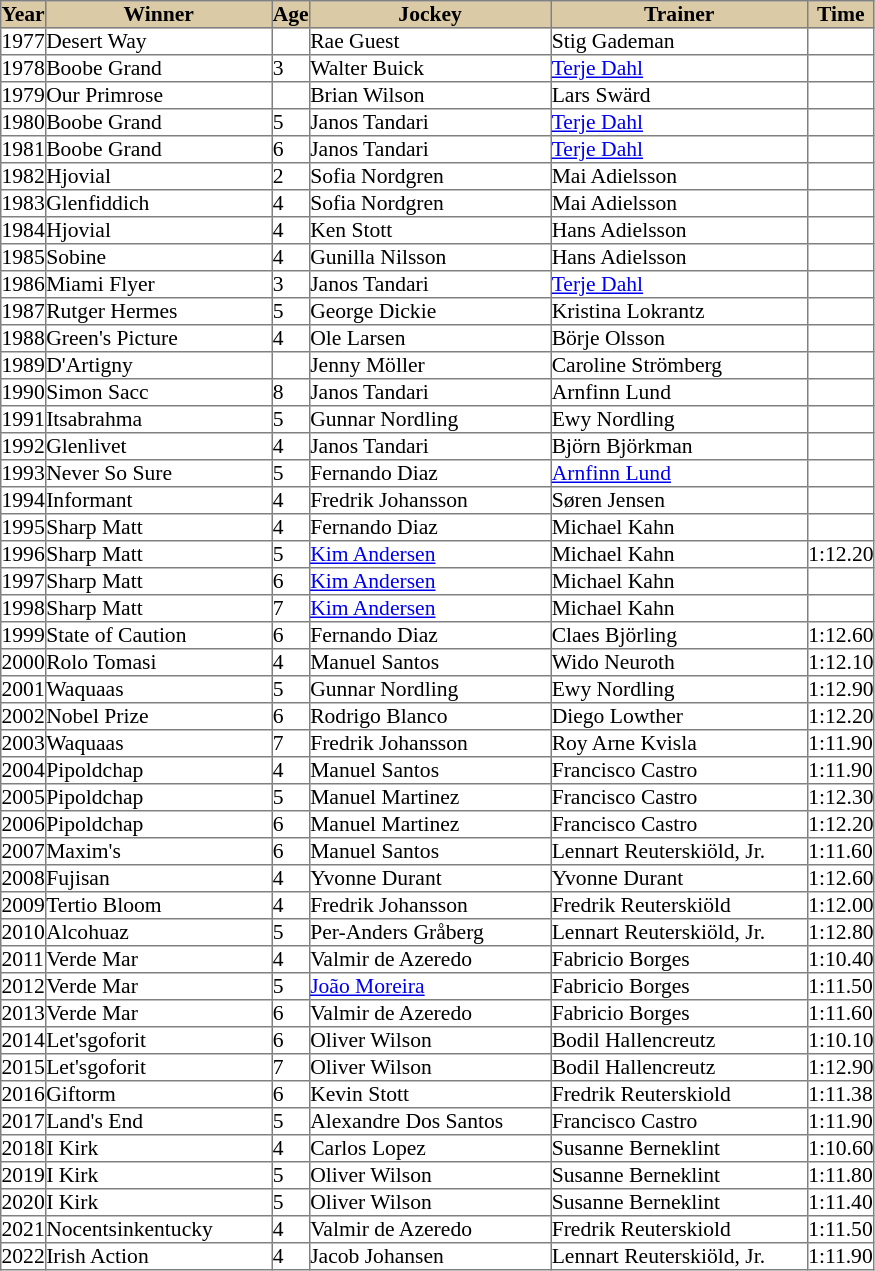<table class = "sortable" | border="1" cellpadding="0" style="border-collapse: collapse; font-size:90%">
<tr bgcolor="#DACAA5" align="center">
<th>Year</th>
<th>Winner</th>
<th>Age</th>
<th>Jockey</th>
<th>Trainer</th>
<th>Time</th>
</tr>
<tr>
<td>1977</td>
<td width=150px>Desert Way</td>
<td></td>
<td width=160px>Rae Guest</td>
<td width=170px>Stig Gademan</td>
<td></td>
</tr>
<tr>
<td>1978</td>
<td>Boobe Grand</td>
<td>3</td>
<td>Walter Buick</td>
<td><a href='#'>Terje Dahl</a></td>
<td></td>
</tr>
<tr>
<td>1979</td>
<td>Our Primrose</td>
<td></td>
<td>Brian Wilson</td>
<td>Lars Swärd</td>
<td></td>
</tr>
<tr>
<td>1980</td>
<td>Boobe Grand</td>
<td>5</td>
<td>Janos Tandari</td>
<td><a href='#'>Terje Dahl</a></td>
<td></td>
</tr>
<tr>
<td>1981</td>
<td>Boobe Grand</td>
<td>6</td>
<td>Janos Tandari</td>
<td><a href='#'>Terje Dahl</a></td>
<td></td>
</tr>
<tr>
<td>1982</td>
<td>Hjovial</td>
<td>2</td>
<td>Sofia Nordgren</td>
<td>Mai Adielsson</td>
<td></td>
</tr>
<tr>
<td>1983</td>
<td>Glenfiddich</td>
<td>4</td>
<td>Sofia Nordgren</td>
<td>Mai Adielsson</td>
<td></td>
</tr>
<tr>
<td>1984</td>
<td>Hjovial</td>
<td>4</td>
<td>Ken Stott</td>
<td>Hans Adielsson</td>
<td></td>
</tr>
<tr>
<td>1985</td>
<td>Sobine</td>
<td>4</td>
<td>Gunilla Nilsson</td>
<td>Hans Adielsson</td>
<td></td>
</tr>
<tr>
<td>1986</td>
<td>Miami Flyer</td>
<td>3</td>
<td>Janos Tandari</td>
<td><a href='#'>Terje Dahl</a></td>
<td></td>
</tr>
<tr>
<td>1987</td>
<td>Rutger Hermes</td>
<td>5</td>
<td>George Dickie</td>
<td>Kristina Lokrantz</td>
<td></td>
</tr>
<tr>
<td>1988</td>
<td>Green's Picture</td>
<td>4</td>
<td>Ole Larsen</td>
<td>Börje Olsson</td>
<td></td>
</tr>
<tr>
<td>1989</td>
<td>D'Artigny</td>
<td></td>
<td>Jenny Möller</td>
<td>Caroline Strömberg</td>
<td></td>
</tr>
<tr>
<td>1990</td>
<td>Simon Sacc</td>
<td>8</td>
<td>Janos Tandari</td>
<td>Arnfinn Lund</td>
<td></td>
</tr>
<tr>
<td>1991</td>
<td>Itsabrahma</td>
<td>5</td>
<td>Gunnar Nordling</td>
<td>Ewy Nordling</td>
<td></td>
</tr>
<tr>
<td>1992</td>
<td>Glenlivet</td>
<td>4</td>
<td>Janos Tandari</td>
<td>Björn Björkman</td>
<td></td>
</tr>
<tr>
<td>1993</td>
<td>Never So Sure</td>
<td>5</td>
<td>Fernando Diaz</td>
<td><a href='#'>Arnfinn Lund</a></td>
<td></td>
</tr>
<tr>
<td>1994</td>
<td>Informant</td>
<td>4</td>
<td>Fredrik Johansson</td>
<td>Søren Jensen</td>
<td></td>
</tr>
<tr>
<td>1995</td>
<td>Sharp Matt</td>
<td>4</td>
<td>Fernando Diaz</td>
<td>Michael Kahn</td>
<td></td>
</tr>
<tr>
<td>1996</td>
<td>Sharp Matt</td>
<td>5</td>
<td><a href='#'>Kim Andersen</a></td>
<td>Michael Kahn</td>
<td>1:12.20</td>
</tr>
<tr>
<td>1997</td>
<td>Sharp Matt</td>
<td>6</td>
<td><a href='#'>Kim Andersen</a></td>
<td>Michael Kahn</td>
<td></td>
</tr>
<tr>
<td>1998</td>
<td>Sharp Matt</td>
<td>7</td>
<td><a href='#'>Kim Andersen</a></td>
<td>Michael Kahn</td>
<td></td>
</tr>
<tr>
<td>1999</td>
<td>State of Caution</td>
<td>6</td>
<td>Fernando Diaz</td>
<td>Claes Björling</td>
<td>1:12.60</td>
</tr>
<tr>
<td>2000</td>
<td>Rolo Tomasi</td>
<td>4</td>
<td>Manuel Santos</td>
<td>Wido Neuroth</td>
<td>1:12.10</td>
</tr>
<tr>
<td>2001</td>
<td>Waquaas</td>
<td>5</td>
<td>Gunnar Nordling</td>
<td>Ewy Nordling</td>
<td>1:12.90</td>
</tr>
<tr>
<td>2002</td>
<td>Nobel Prize</td>
<td>6</td>
<td>Rodrigo Blanco</td>
<td>Diego Lowther</td>
<td>1:12.20</td>
</tr>
<tr>
<td>2003</td>
<td>Waquaas </td>
<td>7</td>
<td>Fredrik Johansson</td>
<td>Roy Arne Kvisla</td>
<td>1:11.90</td>
</tr>
<tr>
<td>2004</td>
<td>Pipoldchap</td>
<td>4</td>
<td>Manuel Santos</td>
<td>Francisco Castro</td>
<td>1:11.90</td>
</tr>
<tr>
<td>2005</td>
<td>Pipoldchap</td>
<td>5</td>
<td>Manuel Martinez</td>
<td>Francisco Castro</td>
<td>1:12.30</td>
</tr>
<tr>
<td>2006</td>
<td>Pipoldchap</td>
<td>6</td>
<td>Manuel Martinez</td>
<td>Francisco Castro</td>
<td>1:12.20</td>
</tr>
<tr>
<td>2007</td>
<td>Maxim's</td>
<td>6</td>
<td>Manuel Santos</td>
<td>Lennart Reuterskiöld, Jr.</td>
<td>1:11.60</td>
</tr>
<tr>
<td>2008</td>
<td>Fujisan</td>
<td>4</td>
<td>Yvonne Durant</td>
<td>Yvonne Durant</td>
<td>1:12.60</td>
</tr>
<tr>
<td>2009</td>
<td>Tertio Bloom</td>
<td>4</td>
<td>Fredrik Johansson</td>
<td>Fredrik Reuterskiöld</td>
<td>1:12.00</td>
</tr>
<tr>
<td>2010</td>
<td>Alcohuaz</td>
<td>5</td>
<td>Per-Anders Gråberg</td>
<td>Lennart Reuterskiöld, Jr.</td>
<td>1:12.80</td>
</tr>
<tr>
<td>2011</td>
<td>Verde Mar</td>
<td>4</td>
<td>Valmir de Azeredo</td>
<td>Fabricio Borges</td>
<td>1:10.40</td>
</tr>
<tr>
<td>2012</td>
<td>Verde Mar</td>
<td>5</td>
<td><a href='#'>João Moreira</a></td>
<td>Fabricio Borges</td>
<td>1:11.50</td>
</tr>
<tr>
<td>2013</td>
<td>Verde Mar</td>
<td>6</td>
<td>Valmir de Azeredo</td>
<td>Fabricio Borges</td>
<td>1:11.60</td>
</tr>
<tr>
<td>2014</td>
<td>Let'sgoforit</td>
<td>6</td>
<td>Oliver Wilson</td>
<td>Bodil Hallencreutz</td>
<td>1:10.10</td>
</tr>
<tr>
<td>2015</td>
<td>Let'sgoforit</td>
<td>7</td>
<td>Oliver Wilson</td>
<td>Bodil Hallencreutz</td>
<td>1:12.90</td>
</tr>
<tr>
<td>2016</td>
<td>Giftorm</td>
<td>6</td>
<td>Kevin Stott</td>
<td>Fredrik Reuterskiold</td>
<td>1:11.38</td>
</tr>
<tr>
<td>2017</td>
<td>Land's End</td>
<td>5</td>
<td>Alexandre Dos Santos</td>
<td>Francisco Castro</td>
<td>1:11.90</td>
</tr>
<tr>
<td>2018</td>
<td>I Kirk</td>
<td>4</td>
<td>Carlos Lopez</td>
<td>Susanne Berneklint</td>
<td>1:10.60</td>
</tr>
<tr>
<td>2019</td>
<td>I Kirk</td>
<td>5</td>
<td>Oliver Wilson</td>
<td>Susanne Berneklint</td>
<td>1:11.80</td>
</tr>
<tr>
<td>2020</td>
<td>I Kirk</td>
<td>5</td>
<td>Oliver Wilson</td>
<td>Susanne Berneklint</td>
<td>1:11.40</td>
</tr>
<tr>
<td>2021</td>
<td>Nocentsinkentucky</td>
<td>4</td>
<td>Valmir de Azeredo</td>
<td>Fredrik Reuterskiold</td>
<td>1:11.50</td>
</tr>
<tr>
<td>2022</td>
<td>Irish Action</td>
<td>4</td>
<td>Jacob Johansen</td>
<td>Lennart Reuterskiöld, Jr.</td>
<td>1:11.90</td>
</tr>
</table>
